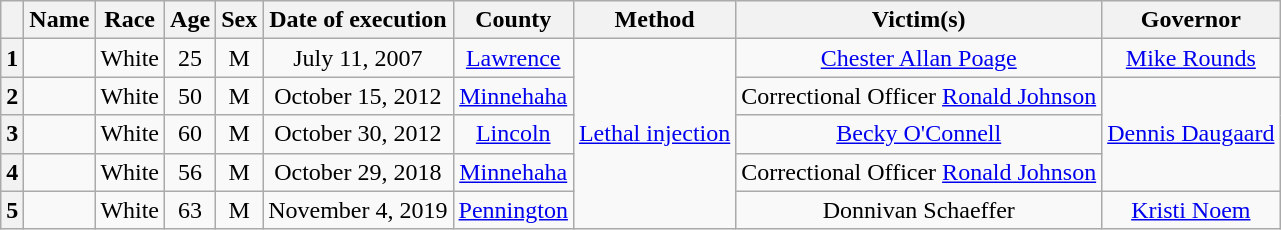<table class="wikitable sortable" style="text-align:center;">
<tr>
<th scope="col"></th>
<th scope="col">Name</th>
<th scope="col">Race</th>
<th scope="col">Age</th>
<th scope="col">Sex</th>
<th scope="col" data-sort-type="date">Date of execution</th>
<th scope="col">County</th>
<th scope="col">Method</th>
<th scope="col">Victim(s)</th>
<th scope="col">Governor</th>
</tr>
<tr>
<th scope="row">1</th>
<td></td>
<td>White</td>
<td>25</td>
<td>M</td>
<td>July 11, 2007</td>
<td><a href='#'>Lawrence</a></td>
<td rowspan="5"><a href='#'>Lethal injection</a></td>
<td><a href='#'>Chester Allan Poage</a></td>
<td><a href='#'>Mike Rounds</a></td>
</tr>
<tr>
<th scope="row">2</th>
<td></td>
<td>White</td>
<td>50</td>
<td>M</td>
<td>October 15, 2012</td>
<td><a href='#'>Minnehaha</a></td>
<td>Correctional Officer <a href='#'>Ronald Johnson</a></td>
<td rowspan="3"><a href='#'>Dennis Daugaard</a></td>
</tr>
<tr>
<th scope="row">3</th>
<td></td>
<td>White</td>
<td>60</td>
<td>M</td>
<td>October 30, 2012</td>
<td><a href='#'>Lincoln</a></td>
<td><a href='#'>Becky O'Connell</a></td>
</tr>
<tr>
<th scope="row">4</th>
<td></td>
<td>White</td>
<td>56</td>
<td>M</td>
<td>October 29, 2018</td>
<td><a href='#'>Minnehaha</a></td>
<td>Correctional Officer <a href='#'>Ronald Johnson</a></td>
</tr>
<tr>
<th scope="row">5</th>
<td></td>
<td>White</td>
<td>63</td>
<td>M</td>
<td>November 4, 2019</td>
<td><a href='#'>Pennington</a></td>
<td>Donnivan Schaeffer</td>
<td><a href='#'>Kristi Noem</a></td>
</tr>
</table>
